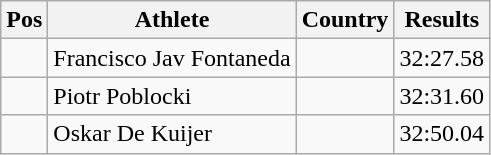<table class="wikitable wikble">
<tr>
<th>Pos</th>
<th>Athlete</th>
<th>Country</th>
<th>Results</th>
</tr>
<tr>
<td align="center"></td>
<td>Francisco Jav Fontaneda</td>
<td></td>
<td>32:27.58</td>
</tr>
<tr>
<td align="center"></td>
<td>Piotr Poblocki</td>
<td></td>
<td>32:31.60</td>
</tr>
<tr>
<td align="center"></td>
<td>Oskar De Kuijer</td>
<td></td>
<td>32:50.04</td>
</tr>
</table>
